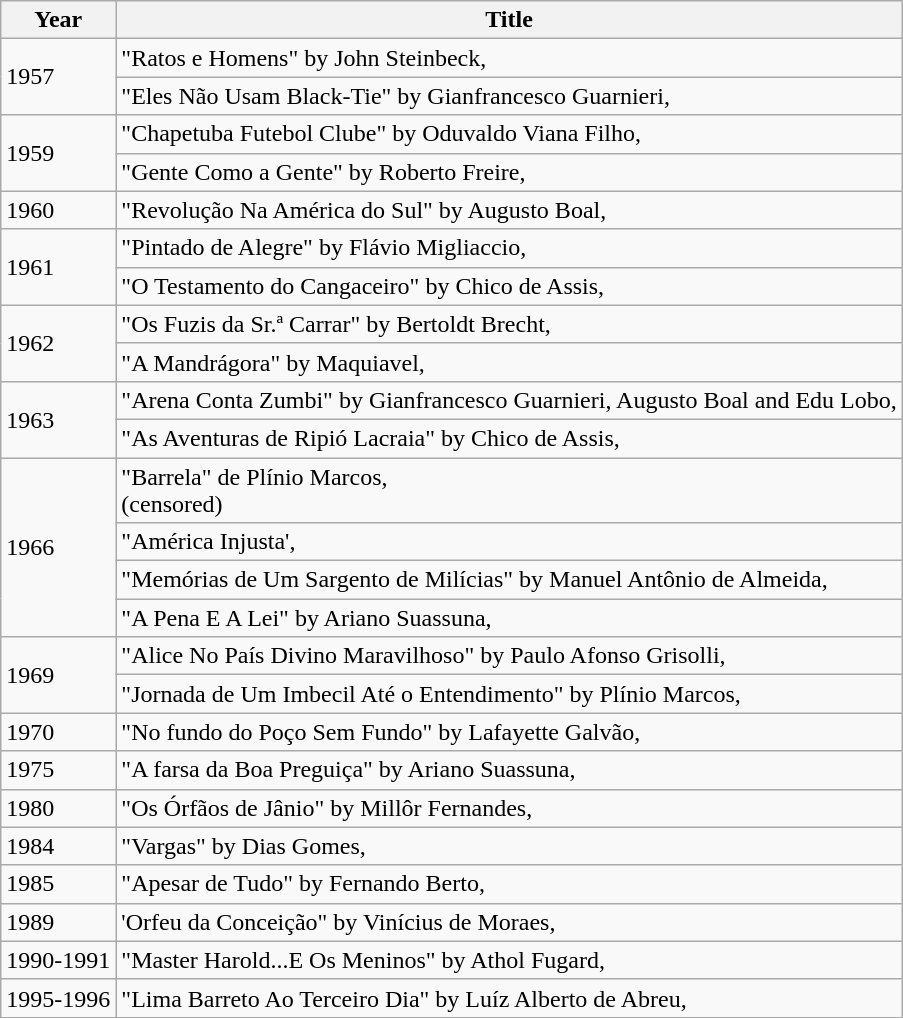<table class="wikitable">
<tr>
<th>Year</th>
<th>Title</th>
</tr>
<tr>
<td rowspan="2">1957</td>
<td>"Ratos e Homens" by John Steinbeck,</td>
</tr>
<tr>
<td>"Eles Não Usam Black-Tie" by Gianfrancesco Guarnieri,</td>
</tr>
<tr>
<td rowspan="2">1959</td>
<td>"Chapetuba Futebol Clube" by Oduvaldo Viana Filho,</td>
</tr>
<tr>
<td>"Gente Como a Gente" by Roberto Freire,</td>
</tr>
<tr>
<td>1960</td>
<td>"Revolução Na América do Sul" by Augusto Boal,</td>
</tr>
<tr>
<td rowspan="2">1961</td>
<td>"Pintado de Alegre" by Flávio Migliaccio,</td>
</tr>
<tr>
<td>"O Testamento do Cangaceiro" by Chico de Assis,</td>
</tr>
<tr>
<td rowspan="2">1962</td>
<td>"Os Fuzis da Sr.ª Carrar" by Bertoldt Brecht,</td>
</tr>
<tr>
<td>"A Mandrágora" by Maquiavel,</td>
</tr>
<tr>
<td rowspan="2">1963</td>
<td>"Arena Conta Zumbi" by Gianfrancesco Guarnieri, Augusto Boal and Edu Lobo,</td>
</tr>
<tr>
<td>"As Aventuras de Ripió Lacraia" by Chico de Assis,</td>
</tr>
<tr>
<td rowspan="4">1966</td>
<td>"Barrela" de Plínio Marcos,<br>(censored)</td>
</tr>
<tr>
<td>"América Injusta',</td>
</tr>
<tr>
<td>"Memórias de Um Sargento de Milícias" by Manuel Antônio de Almeida,</td>
</tr>
<tr>
<td>"A Pena E A Lei" by Ariano Suassuna,</td>
</tr>
<tr>
<td rowspan="2">1969</td>
<td>"Alice No País Divino Maravilhoso" by Paulo Afonso Grisolli,</td>
</tr>
<tr>
<td>"Jornada de Um Imbecil Até o Entendimento" by Plínio Marcos,</td>
</tr>
<tr>
<td>1970</td>
<td>"No fundo do Poço Sem Fundo" by Lafayette Galvão,</td>
</tr>
<tr>
<td>1975</td>
<td>"A farsa da Boa Preguiça" by Ariano Suassuna,</td>
</tr>
<tr>
<td>1980</td>
<td>"Os Órfãos de Jânio" by Millôr Fernandes,</td>
</tr>
<tr>
<td>1984</td>
<td>"Vargas" by Dias Gomes,</td>
</tr>
<tr>
<td>1985</td>
<td>"Apesar de Tudo" by Fernando Berto,</td>
</tr>
<tr>
<td>1989</td>
<td>'Orfeu da Conceição" by Vinícius de Moraes,</td>
</tr>
<tr>
<td>1990-1991</td>
<td>"Master Harold...E Os Meninos" by Athol Fugard,</td>
</tr>
<tr>
<td>1995-1996</td>
<td>"Lima Barreto Ao Terceiro Dia" by Luíz Alberto de Abreu,</td>
</tr>
</table>
